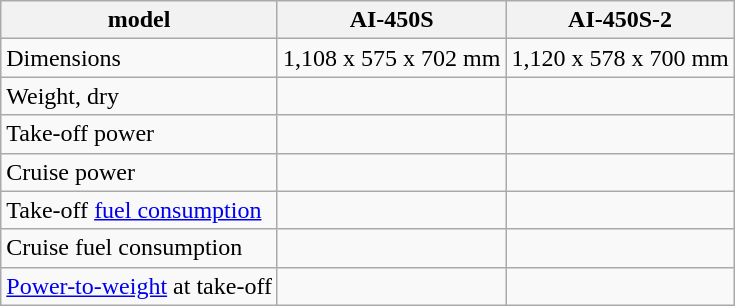<table class="wikitable">
<tr>
<th>model</th>
<th>AI-450S</th>
<th>AI-450S-2</th>
</tr>
<tr>
<td>Dimensions</td>
<td>1,108 х 575 х 702 mm</td>
<td>1,120 х 578 х 700 mm</td>
</tr>
<tr>
<td>Weight, dry</td>
<td></td>
<td></td>
</tr>
<tr>
<td>Take-off power</td>
<td></td>
<td></td>
</tr>
<tr>
<td>Cruise power</td>
<td></td>
<td></td>
</tr>
<tr>
<td>Take-off <a href='#'>fuel consumption</a></td>
<td></td>
<td></td>
</tr>
<tr>
<td>Cruise fuel consumption</td>
<td></td>
<td></td>
</tr>
<tr>
<td><a href='#'>Power-to-weight</a> at take-off</td>
<td></td>
<td></td>
</tr>
</table>
